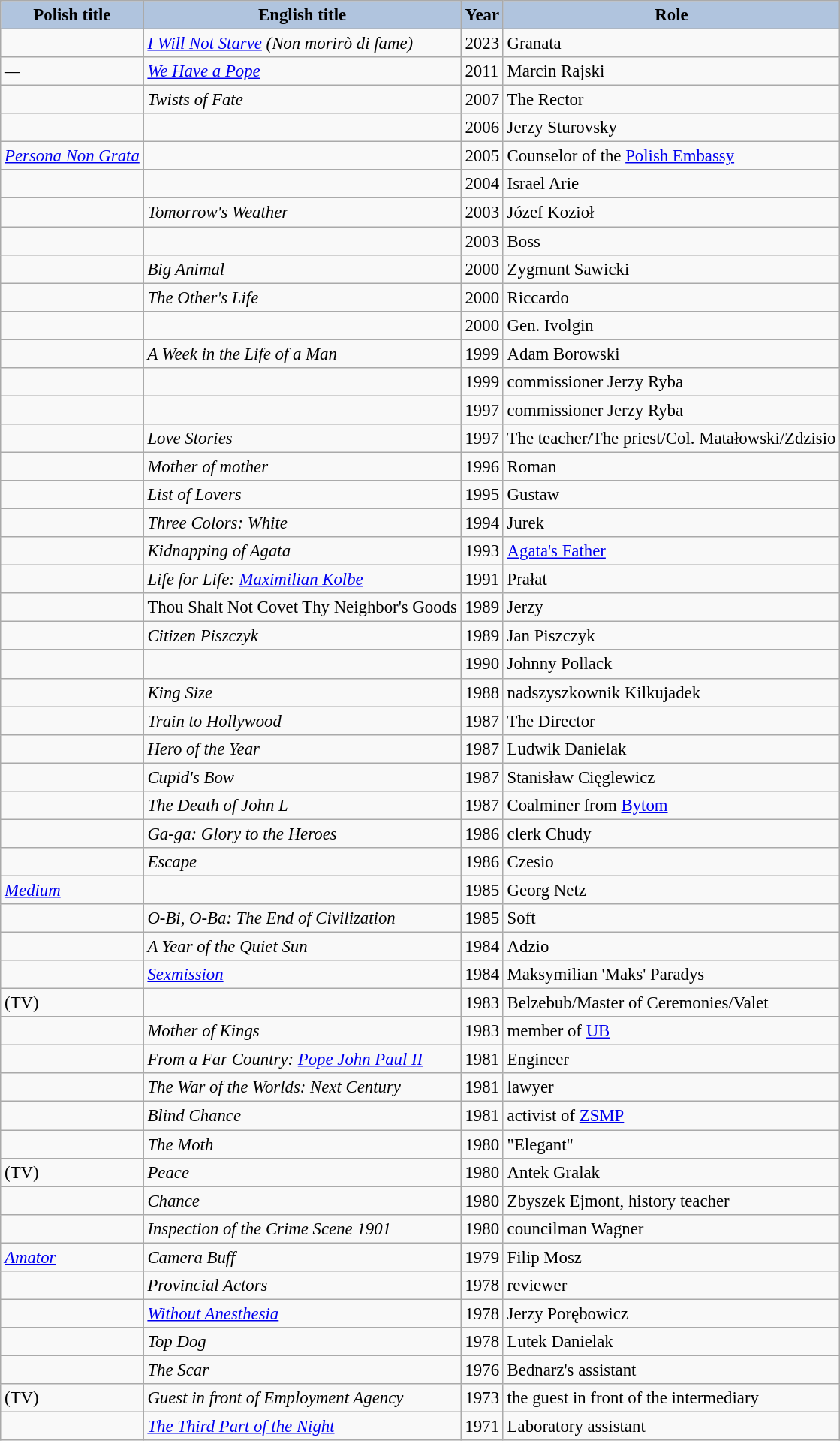<table class="wikitable" style="font-size: 95%;">
<tr>
<th style="background:#b0c4de;">Polish title</th>
<th style="background:#b0c4de;">English title</th>
<th style="background:#b0c4de;">Year</th>
<th style="background:#b0c4de;">Role</th>
</tr>
<tr>
<td></td>
<td><em><a href='#'>I Will Not Starve</a> (Non morirò di fame)</em></td>
<td>2023</td>
<td>Granata</td>
</tr>
<tr>
<td><em>—</em></td>
<td><em><a href='#'>We Have a Pope</a></em></td>
<td>2011</td>
<td>Marcin Rajski</td>
</tr>
<tr>
<td></td>
<td><em>Twists of Fate</em></td>
<td>2007</td>
<td>The Rector</td>
</tr>
<tr>
<td><em></em></td>
<td></td>
<td>2006</td>
<td>Jerzy Sturovsky</td>
</tr>
<tr>
<td><em><a href='#'>Persona Non Grata</a></em></td>
<td></td>
<td>2005</td>
<td>Counselor of the <a href='#'>Polish Embassy</a></td>
</tr>
<tr>
<td><em></em></td>
<td></td>
<td>2004</td>
<td>Israel Arie</td>
</tr>
<tr>
<td></td>
<td><em>Tomorrow's Weather</em></td>
<td>2003</td>
<td>Józef Kozioł</td>
</tr>
<tr>
<td></td>
<td></td>
<td>2003</td>
<td>Boss</td>
</tr>
<tr>
<td></td>
<td><em>Big Animal</em></td>
<td>2000</td>
<td>Zygmunt Sawicki</td>
</tr>
<tr>
<td></td>
<td><em>The Other's Life </em></td>
<td>2000</td>
<td>Riccardo</td>
</tr>
<tr>
<td></td>
<td></td>
<td>2000</td>
<td>Gen. Ivolgin</td>
</tr>
<tr>
<td></td>
<td><em>A Week in the Life of a Man</em></td>
<td>1999</td>
<td>Adam Borowski</td>
</tr>
<tr>
<td></td>
<td></td>
<td>1999</td>
<td>commissioner Jerzy Ryba</td>
</tr>
<tr>
<td></td>
<td></td>
<td>1997</td>
<td>commissioner Jerzy Ryba</td>
</tr>
<tr>
<td></td>
<td><em>Love Stories</em></td>
<td>1997</td>
<td>The teacher/The priest/Col. Matałowski/Zdzisio</td>
</tr>
<tr>
<td></td>
<td><em>Mother of mother</em></td>
<td>1996</td>
<td>Roman</td>
</tr>
<tr>
<td></td>
<td><em>List of Lovers</em></td>
<td>1995</td>
<td>Gustaw</td>
</tr>
<tr>
<td></td>
<td><em>Three Colors: White</em></td>
<td>1994</td>
<td>Jurek</td>
</tr>
<tr>
<td></td>
<td><em>Kidnapping of Agata</em></td>
<td>1993</td>
<td><a href='#'>Agata's Father</a></td>
</tr>
<tr>
<td></td>
<td><em>Life for Life: <a href='#'>Maximilian Kolbe</a></em></td>
<td>1991</td>
<td>Prałat</td>
</tr>
<tr>
<td></td>
<td>Thou Shalt Not Covet Thy Neighbor's Goods</td>
<td>1989</td>
<td>Jerzy</td>
</tr>
<tr>
<td></td>
<td><em>Citizen Piszczyk</em></td>
<td>1989</td>
<td>Jan Piszczyk</td>
</tr>
<tr>
<td></td>
<td></td>
<td>1990</td>
<td>Johnny Pollack</td>
</tr>
<tr>
<td></td>
<td><em>King Size</em></td>
<td>1988</td>
<td>nadszyszkownik Kilkujadek</td>
</tr>
<tr>
<td></td>
<td><em>Train to Hollywood</em></td>
<td>1987</td>
<td>The Director</td>
</tr>
<tr>
<td></td>
<td><em>Hero of the Year</em></td>
<td>1987</td>
<td>Ludwik Danielak</td>
</tr>
<tr>
<td></td>
<td><em>Cupid's Bow</em></td>
<td>1987</td>
<td>Stanisław Cięglewicz</td>
</tr>
<tr>
<td></td>
<td><em>The Death of John L</em></td>
<td>1987</td>
<td>Coalminer from <a href='#'>Bytom</a></td>
</tr>
<tr>
<td></td>
<td><em>Ga-ga: Glory to the Heroes</em></td>
<td>1986</td>
<td>clerk Chudy</td>
</tr>
<tr>
<td></td>
<td><em>Escape</em></td>
<td>1986</td>
<td>Czesio</td>
</tr>
<tr>
<td><em><a href='#'>Medium</a></em></td>
<td></td>
<td>1985</td>
<td>Georg Netz</td>
</tr>
<tr>
<td></td>
<td><em>O-Bi, O-Ba: The End of Civilization</em></td>
<td>1985</td>
<td>Soft</td>
</tr>
<tr>
<td></td>
<td><em>A Year of the Quiet Sun</em></td>
<td>1984</td>
<td>Adzio</td>
</tr>
<tr>
<td></td>
<td><em><a href='#'>Sexmission</a></em></td>
<td>1984</td>
<td>Maksymilian 'Maks' Paradys</td>
</tr>
<tr>
<td> (TV)</td>
<td></td>
<td>1983</td>
<td>Belzebub/Master of Ceremonies/Valet</td>
</tr>
<tr>
<td></td>
<td><em>Mother of Kings</em></td>
<td>1983</td>
<td>member of <a href='#'>UB</a></td>
</tr>
<tr>
<td><em></em></td>
<td><em>From a Far Country: <a href='#'>Pope John Paul II</a></em></td>
<td>1981</td>
<td>Engineer</td>
</tr>
<tr>
<td></td>
<td><em>The War of the Worlds: Next Century</em></td>
<td>1981</td>
<td>lawyer</td>
</tr>
<tr>
<td></td>
<td><em>Blind Chance</em></td>
<td>1981</td>
<td>activist of <a href='#'>ZSMP</a></td>
</tr>
<tr>
<td></td>
<td><em>The Moth</em></td>
<td>1980</td>
<td>"Elegant"</td>
</tr>
<tr>
<td> (TV)</td>
<td><em>Peace</em></td>
<td>1980</td>
<td>Antek Gralak</td>
</tr>
<tr>
<td></td>
<td><em>Chance</em></td>
<td>1980</td>
<td>Zbyszek Ejmont, history teacher</td>
</tr>
<tr>
<td></td>
<td><em>Inspection of the Crime Scene 1901</em></td>
<td>1980</td>
<td>councilman Wagner</td>
</tr>
<tr>
<td><em><a href='#'>Amator</a></em></td>
<td><em>Camera Buff</em></td>
<td>1979</td>
<td>Filip Mosz</td>
</tr>
<tr>
<td></td>
<td><em>Provincial Actors</em></td>
<td>1978</td>
<td>reviewer</td>
</tr>
<tr>
<td></td>
<td><em><a href='#'>Without Anesthesia</a></em></td>
<td>1978</td>
<td>Jerzy Porębowicz</td>
</tr>
<tr>
<td></td>
<td><em>Top Dog</em></td>
<td>1978</td>
<td>Lutek Danielak</td>
</tr>
<tr>
<td></td>
<td><em>The Scar</em></td>
<td>1976</td>
<td>Bednarz's assistant</td>
</tr>
<tr>
<td> (TV)</td>
<td><em>Guest in front of Employment Agency</em></td>
<td>1973</td>
<td>the guest in front of the intermediary</td>
</tr>
<tr>
<td></td>
<td><em><a href='#'>The Third Part of the Night</a></em></td>
<td>1971</td>
<td>Laboratory assistant</td>
</tr>
</table>
